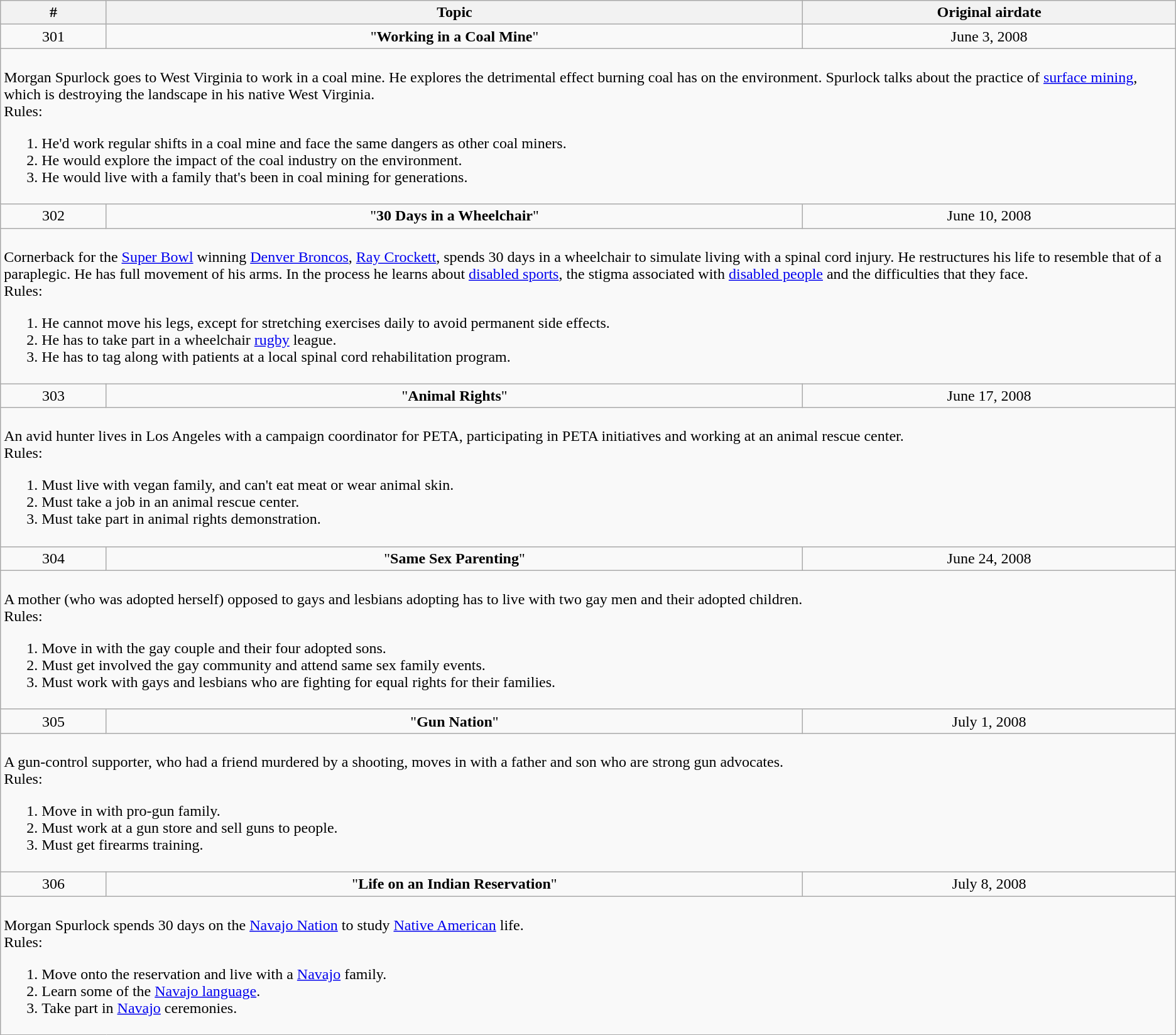<table class="wikitable">
<tr>
<th>#</th>
<th>Topic</th>
<th>Original airdate</th>
</tr>
<tr>
<td align="center">301</td>
<td align="center">"<strong>Working in a Coal Mine</strong>"</td>
<td align="center">June 3, 2008</td>
</tr>
<tr>
<td colspan="3"><br>Morgan Spurlock goes to West Virginia to work in a coal mine. He explores the detrimental effect burning coal has on the environment. Spurlock talks about the practice of <a href='#'>surface mining</a>, which is destroying the landscape in his native West Virginia.<br>Rules:<ol><li>He'd work regular shifts in a coal mine and face the same dangers as other coal miners.</li><li>He would explore the impact of the coal industry on the environment.</li><li>He would live with a family that's been in coal mining for generations.</li></ol></td>
</tr>
<tr>
<td align="center">302</td>
<td align="center">"<strong>30 Days in a Wheelchair</strong>"</td>
<td align="center">June 10, 2008</td>
</tr>
<tr>
<td colspan="3"><br>Cornerback for the <a href='#'>Super Bowl</a> winning <a href='#'>Denver Broncos</a>, <a href='#'>Ray Crockett</a>, spends 30 days in a wheelchair to simulate living with a spinal cord injury. He restructures his life to resemble that of a paraplegic. He has full movement of his arms. In the process he learns about <a href='#'>disabled sports</a>, the stigma associated with <a href='#'>disabled people</a> and the difficulties that they face.<br>Rules:<ol><li>He cannot move his legs, except for stretching exercises daily to avoid permanent side effects.</li><li>He has to take part in a wheelchair <a href='#'>rugby</a> league.</li><li>He has to tag along with patients at a local spinal cord rehabilitation program.</li></ol></td>
</tr>
<tr>
<td align="center">303</td>
<td align="center">"<strong>Animal Rights</strong>"</td>
<td align="center">June 17, 2008</td>
</tr>
<tr>
<td colspan="3"><br>An avid hunter lives in Los Angeles with a campaign coordinator for PETA, participating in PETA initiatives and working at an animal rescue center.<br>Rules:<ol><li>Must live with vegan family, and can't eat meat or wear animal skin.</li><li>Must take a job in an animal rescue center.</li><li>Must take part in animal rights demonstration.</li></ol></td>
</tr>
<tr>
<td align="center">304</td>
<td align="center">"<strong>Same Sex Parenting</strong>"</td>
<td align="center">June 24, 2008</td>
</tr>
<tr>
<td colspan="3"><br>A mother (who was adopted herself) opposed to gays and lesbians adopting has to live with two gay men and their adopted children.<br>Rules:<ol><li>Move in with the gay couple and their four adopted sons.</li><li>Must get involved the gay community and attend same sex family events.</li><li>Must work with gays and lesbians who are fighting for equal rights for their families.</li></ol></td>
</tr>
<tr>
<td align="center">305</td>
<td align="center">"<strong>Gun Nation</strong>"</td>
<td align="center">July 1, 2008</td>
</tr>
<tr>
<td colspan="3"><br>A gun-control supporter, who had a friend murdered by a shooting, moves in with a father and son who are strong gun advocates.<br>Rules:<ol><li>Move in with pro-gun family.</li><li>Must work at a gun store and sell guns to people.</li><li>Must get firearms training.</li></ol></td>
</tr>
<tr>
<td align="center">306</td>
<td align="center">"<strong>Life on an Indian Reservation</strong>"</td>
<td align="center">July 8, 2008</td>
</tr>
<tr>
<td colspan="3"><br>Morgan Spurlock spends 30 days on the <a href='#'>Navajo Nation</a> to study <a href='#'>Native American</a> life.<br>Rules:<ol><li>Move onto the reservation and live with a <a href='#'>Navajo</a> family.</li><li>Learn some of the <a href='#'>Navajo language</a>.</li><li>Take part in <a href='#'>Navajo</a> ceremonies.</li></ol></td>
</tr>
</table>
